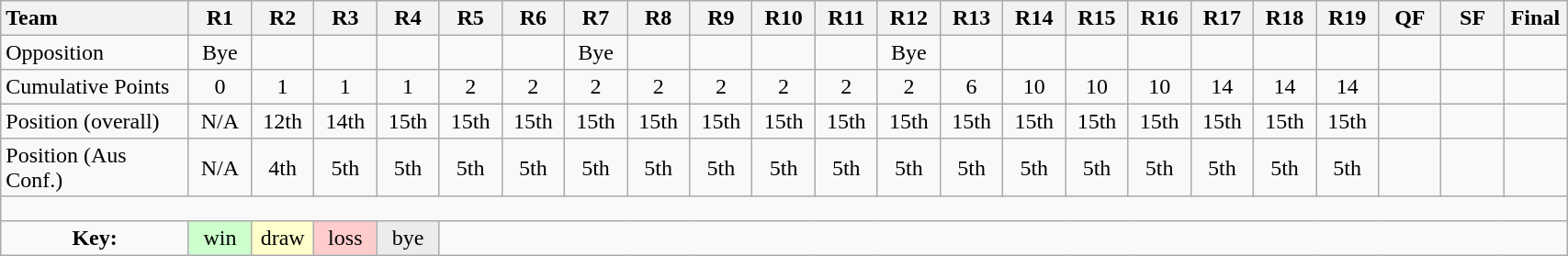<table class="wikitable" style="text-align:center; line-height:110%; width:90%; font-size:100%">
<tr>
<th style="text-align:left; width:12%;">Team</th>
<th style="width:4%;">R1</th>
<th style="width:4%;">R2</th>
<th style="width:4%;">R3</th>
<th style="width:4%;">R4</th>
<th style="width:4%;">R5</th>
<th style="width:4%;">R6</th>
<th style="width:4%;">R7</th>
<th style="width:4%;">R8</th>
<th style="width:4%;">R9</th>
<th style="width:4%;">R10</th>
<th style="width:4%;">R11</th>
<th style="width:4%;">R12</th>
<th style="width:4%;">R13</th>
<th style="width:4%;">R14</th>
<th style="width:4%;">R15</th>
<th style="width:4%;">R16</th>
<th style="width:4%;">R17</th>
<th style="width:4%;">R18</th>
<th style="width:4%;">R19</th>
<th style="width:4%;">QF</th>
<th style="width:4%;">SF</th>
<th style="width:4%;">Final</th>
</tr>
<tr>
<td style="text-align:left;">Opposition</td>
<td>Bye</td>
<td></td>
<td></td>
<td></td>
<td></td>
<td></td>
<td>Bye</td>
<td></td>
<td></td>
<td></td>
<td></td>
<td>Bye</td>
<td></td>
<td></td>
<td></td>
<td></td>
<td></td>
<td></td>
<td></td>
<td> </td>
<td> </td>
<td> </td>
</tr>
<tr>
<td style="text-align:left;">Cumulative Points</td>
<td>0</td>
<td>1</td>
<td>1</td>
<td>1</td>
<td>2</td>
<td>2</td>
<td>2</td>
<td>2</td>
<td>2</td>
<td>2</td>
<td>2</td>
<td>2</td>
<td>6</td>
<td>10</td>
<td>10</td>
<td>10</td>
<td>14</td>
<td>14</td>
<td>14</td>
<td> </td>
<td> </td>
<td> </td>
</tr>
<tr>
<td style="text-align:left;">Position (overall)</td>
<td>N/A</td>
<td>12th</td>
<td>14th</td>
<td>15th</td>
<td>15th</td>
<td>15th</td>
<td>15th</td>
<td>15th</td>
<td>15th</td>
<td>15th</td>
<td>15th</td>
<td>15th</td>
<td>15th</td>
<td>15th</td>
<td>15th</td>
<td>15th</td>
<td>15th</td>
<td>15th</td>
<td>15th</td>
<td> </td>
<td> </td>
<td> </td>
</tr>
<tr>
<td style="text-align:left;">Position (Aus Conf.)</td>
<td>N/A</td>
<td>4th</td>
<td>5th</td>
<td>5th</td>
<td>5th</td>
<td>5th</td>
<td>5th</td>
<td>5th</td>
<td>5th</td>
<td>5th</td>
<td>5th</td>
<td>5th</td>
<td>5th</td>
<td>5th</td>
<td>5th</td>
<td>5th</td>
<td>5th</td>
<td>5th</td>
<td>5th</td>
<td> </td>
<td> </td>
<td> </td>
</tr>
<tr>
<td colspan=100% style="height:10px"></td>
</tr>
<tr>
<td><strong>Key:</strong></td>
<td style="background:#CCFFCC;">win</td>
<td style="background:#FFFFCC;">draw</td>
<td style="background:#FFCCCC;">loss</td>
<td style="background:#ECECEC;">bye</td>
<td colspan=100%></td>
</tr>
</table>
